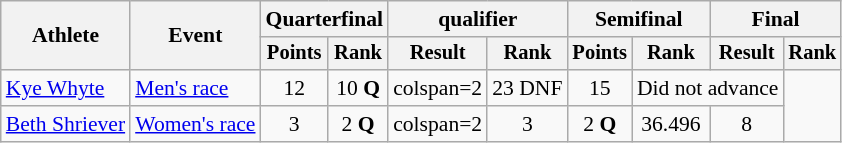<table class=wikitable style=font-size:90%;text-align:center>
<tr>
<th rowspan=2>Athlete</th>
<th rowspan=2>Event</th>
<th colspan=2>Quarterfinal</th>
<th colspan=2> qualifier</th>
<th colspan=2>Semifinal</th>
<th colspan=2>Final</th>
</tr>
<tr style=font-size:95%>
<th>Points</th>
<th>Rank</th>
<th>Result</th>
<th>Rank</th>
<th>Points</th>
<th>Rank</th>
<th>Result</th>
<th>Rank</th>
</tr>
<tr>
<td align=left><a href='#'>Kye Whyte</a></td>
<td align=left><a href='#'>Men's race</a></td>
<td>12</td>
<td>10 <strong>Q</strong></td>
<td>colspan=2 </td>
<td>23 DNF</td>
<td>15</td>
<td colspan="2">Did not advance</td>
</tr>
<tr>
<td align=left><a href='#'>Beth Shriever</a></td>
<td align=left><a href='#'>Women's race</a></td>
<td>3</td>
<td>2 <strong>Q</strong></td>
<td>colspan=2 </td>
<td>3</td>
<td>2 <strong>Q</strong></td>
<td>36.496</td>
<td>8</td>
</tr>
</table>
